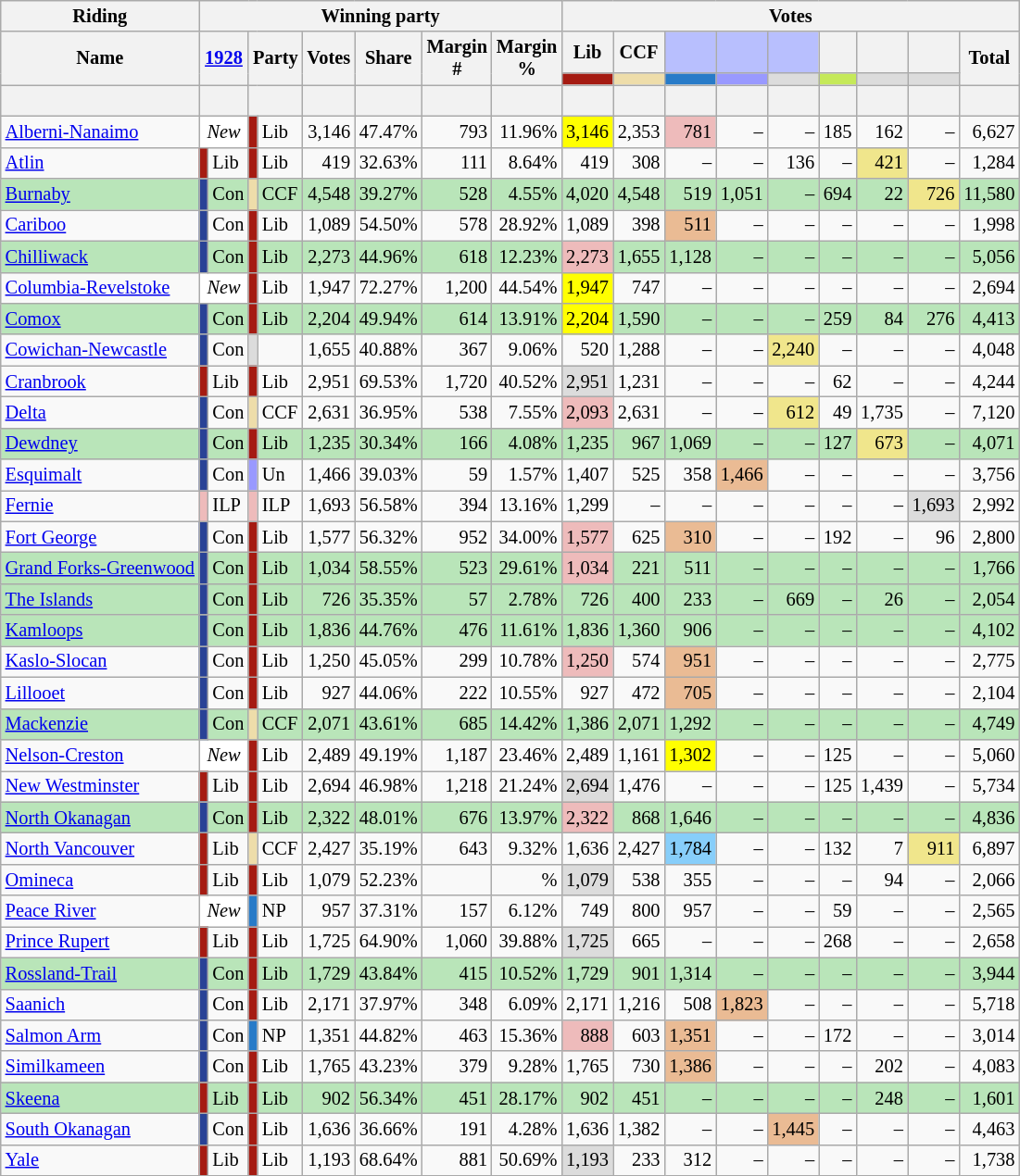<table class="wikitable sortable mw-collapsible" style="text-align:right; font-size:85%">
<tr>
<th scope="col">Riding</th>
<th scope="col" colspan="8">Winning party</th>
<th scope="col" colspan="9">Votes</th>
</tr>
<tr>
<th rowspan="2" scope="col">Name</th>
<th colspan="2" rowspan="2" scope="col"><strong><a href='#'>1928</a></strong></th>
<th colspan="2" rowspan="2" scope="col">Party</th>
<th rowspan="2" scope="col">Votes</th>
<th rowspan="2" scope="col">Share</th>
<th rowspan="2" scope="col">Margin<br>#</th>
<th rowspan="2" scope="col">Margin<br>%</th>
<th scope="col">Lib</th>
<th scope="col">CCF</th>
<th scope="col" style="background-color:#B8BFFE;"></th>
<th scope="col" style="background-color:#B8BFFE;"></th>
<th scope="col" style="background-color:#B8BFFE;"></th>
<th scope="col"></th>
<th scope="col"></th>
<th scope="col"></th>
<th rowspan="2" scope="col">Total</th>
</tr>
<tr>
<th scope="col" style="background-color:#A51B12;"></th>
<th scope="col" style="background-color:#EEDDAA;"></th>
<th scope="col" style="background-color:#287BC8;"></th>
<th scope="col" style="background-color:#9999FF;"></th>
<th scope="col" style="background-color:#DCDCDC;"></th>
<th scope="col" style="background-color:#C5E959;"></th>
<th scope="col" style="background-color:#DCDCDC;"></th>
<th scope="col" style="background-color:#DCDCDC;"></th>
</tr>
<tr>
<th> </th>
<th colspan="2"></th>
<th colspan="2"></th>
<th></th>
<th></th>
<th></th>
<th></th>
<th></th>
<th></th>
<th></th>
<th></th>
<th></th>
<th></th>
<th></th>
<th></th>
<th></th>
</tr>
<tr>
<td style="text-align:left"><a href='#'>Alberni-Nanaimo</a></td>
<td colspan="2" style="background-color:#FFFFFF; text-align:center;"><em>New</em></td>
<td style="background-color:#A51B12;"></td>
<td style="text-align:left;">Lib</td>
<td>3,146</td>
<td>47.47%</td>
<td>793</td>
<td>11.96%</td>
<td style="background-color:#FFFF00;">3,146</td>
<td>2,353</td>
<td style="background-color:#EEBBBB;">781</td>
<td>–</td>
<td>–</td>
<td>185</td>
<td>162</td>
<td>–</td>
<td>6,627</td>
</tr>
<tr>
<td style="text-align:left"><a href='#'>Atlin</a></td>
<td style="background-color:#A51B12;"></td>
<td style="text-align:left;">Lib</td>
<td style="background-color:#A51B12;"></td>
<td style="text-align:left;">Lib</td>
<td>419</td>
<td>32.63%</td>
<td>111</td>
<td>8.64%</td>
<td>419</td>
<td>308</td>
<td>–</td>
<td>–</td>
<td>136</td>
<td>–</td>
<td style="background-color:#F0E68C;">421</td>
<td>–</td>
<td>1,284</td>
</tr>
<tr style="background-color:#B9E5B9;">
<td style="text-align:left"><a href='#'>Burnaby</a></td>
<td style="background-color:#294296;"></td>
<td style="text-align:left;">Con</td>
<td style="background-color:#EEDDAA;"></td>
<td style="text-align:left;">CCF</td>
<td>4,548</td>
<td>39.27%</td>
<td>528</td>
<td>4.55%</td>
<td>4,020</td>
<td>4,548</td>
<td>519</td>
<td>1,051</td>
<td>–</td>
<td>694</td>
<td>22</td>
<td style="background-color:#F0E68C;">726</td>
<td>11,580</td>
</tr>
<tr>
<td style="text-align:left"><a href='#'>Cariboo</a></td>
<td style="background-color:#294296;"></td>
<td style="text-align:left;">Con</td>
<td style="background-color:#A51B12;"></td>
<td style="text-align:left;">Lib</td>
<td>1,089</td>
<td>54.50%</td>
<td>578</td>
<td>28.92%</td>
<td>1,089</td>
<td>398</td>
<td style="background-color:#EABB94;">511</td>
<td>–</td>
<td>–</td>
<td>–</td>
<td>–</td>
<td>–</td>
<td>1,998</td>
</tr>
<tr style="background-color:#B9E5B9;">
<td style="text-align:left"><a href='#'>Chilliwack</a></td>
<td style="background-color:#294296;"></td>
<td style="text-align:left;">Con</td>
<td style="background-color:#A51B12;"></td>
<td style="text-align:left;">Lib</td>
<td>2,273</td>
<td>44.96%</td>
<td>618</td>
<td>12.23%</td>
<td style="background-color:#EEBBBB;">2,273</td>
<td>1,655</td>
<td>1,128</td>
<td>–</td>
<td>–</td>
<td>–</td>
<td>–</td>
<td>–</td>
<td>5,056</td>
</tr>
<tr>
<td style="text-align:left"><a href='#'>Columbia-Revelstoke</a></td>
<td colspan="2" style="background-color:#FFFFFF; text-align:center;"><em>New</em></td>
<td style="background-color:#A51B12;"></td>
<td style="text-align:left;">Lib</td>
<td>1,947</td>
<td>72.27%</td>
<td>1,200</td>
<td>44.54%</td>
<td style="background-color:#FFFF00;">1,947</td>
<td>747</td>
<td>–</td>
<td>–</td>
<td>–</td>
<td>–</td>
<td>–</td>
<td>–</td>
<td>2,694</td>
</tr>
<tr style="background-color:#B9E5B9;">
<td style="text-align:left"><a href='#'>Comox</a></td>
<td style="background-color:#294296;"></td>
<td style="text-align:left;">Con</td>
<td style="background-color:#A51B12;"></td>
<td style="text-align:left;">Lib</td>
<td>2,204</td>
<td>49.94%</td>
<td>614</td>
<td>13.91%</td>
<td style="background-color:#FFFF00;">2,204</td>
<td>1,590</td>
<td>–</td>
<td>–</td>
<td>–</td>
<td>259</td>
<td>84</td>
<td>276</td>
<td>4,413</td>
</tr>
<tr>
<td style="text-align:left"><a href='#'>Cowichan-Newcastle</a></td>
<td style="background-color:#294296;"></td>
<td style="text-align:left;">Con</td>
<td style="background-color:#DCDCDC;"></td>
<td style="text-align:left;"></td>
<td>1,655</td>
<td>40.88%</td>
<td>367</td>
<td>9.06%</td>
<td>520</td>
<td>1,288</td>
<td>–</td>
<td>–</td>
<td style="background-color:#F0E68C;">2,240</td>
<td>–</td>
<td>–</td>
<td>–</td>
<td>4,048</td>
</tr>
<tr>
<td style="text-align:left"><a href='#'>Cranbrook</a></td>
<td style="background-color:#A51B12;"></td>
<td style="text-align:left;">Lib</td>
<td style="background-color:#A51B12;"></td>
<td style="text-align:left;">Lib</td>
<td>2,951</td>
<td>69.53%</td>
<td>1,720</td>
<td>40.52%</td>
<td style="background-color:#DCDCDC;">2,951</td>
<td>1,231</td>
<td>–</td>
<td>–</td>
<td>–</td>
<td>62</td>
<td>–</td>
<td>–</td>
<td>4,244</td>
</tr>
<tr>
<td style="text-align:left"><a href='#'>Delta</a></td>
<td style="background-color:#294296;"></td>
<td style="text-align:left;">Con</td>
<td style="background-color:#EEDDAA;"></td>
<td style="text-align:left;">CCF</td>
<td>2,631</td>
<td>36.95%</td>
<td>538</td>
<td>7.55%</td>
<td style="background-color:#EEBBBB;">2,093</td>
<td>2,631</td>
<td>–</td>
<td>–</td>
<td style="background-color:#F0E68C;">612</td>
<td>49</td>
<td>1,735</td>
<td>–</td>
<td>7,120</td>
</tr>
<tr style="background-color:#B9E5B9;">
<td style="text-align:left"><a href='#'>Dewdney</a></td>
<td style="background-color:#294296;"></td>
<td style="text-align:left;">Con</td>
<td style="background-color:#A51B12;"></td>
<td style="text-align:left;">Lib</td>
<td>1,235</td>
<td>30.34%</td>
<td>166</td>
<td>4.08%</td>
<td>1,235</td>
<td>967</td>
<td>1,069</td>
<td>–</td>
<td>–</td>
<td>127</td>
<td style="background-color:#F0E68C;">673</td>
<td>–</td>
<td>4,071</td>
</tr>
<tr>
<td style="text-align:left"><a href='#'>Esquimalt</a></td>
<td style="background-color:#294296;"></td>
<td style="text-align:left;">Con</td>
<td style="background-color:#9999FF;"></td>
<td style="text-align:left;">Un</td>
<td>1,466</td>
<td>39.03%</td>
<td>59</td>
<td>1.57%</td>
<td>1,407</td>
<td>525</td>
<td>358</td>
<td style="background-color:#EABB94;">1,466</td>
<td>–</td>
<td>–</td>
<td>–</td>
<td>–</td>
<td>3,756</td>
</tr>
<tr>
<td style="text-align:left"><a href='#'>Fernie</a></td>
<td style="background-color:#EEBBBB;"></td>
<td style="text-align:left;">ILP</td>
<td style="background-color:#EEBBBB;"></td>
<td style="text-align:left;">ILP</td>
<td>1,693</td>
<td>56.58%</td>
<td>394</td>
<td>13.16%</td>
<td>1,299</td>
<td>–</td>
<td>–</td>
<td>–</td>
<td>–</td>
<td>–</td>
<td>–</td>
<td style="background-color:#DCDCDC;">1,693</td>
<td>2,992</td>
</tr>
<tr>
<td style="text-align:left"><a href='#'>Fort George</a></td>
<td style="background-color:#294296;"></td>
<td style="text-align:left;">Con</td>
<td style="background-color:#A51B12;"></td>
<td style="text-align:left;">Lib</td>
<td>1,577</td>
<td>56.32%</td>
<td>952</td>
<td>34.00%</td>
<td style="background-color:#EEBBBB;">1,577</td>
<td>625</td>
<td style="background-color:#EABB94;">310</td>
<td>–</td>
<td>–</td>
<td>192</td>
<td>–</td>
<td>96</td>
<td>2,800</td>
</tr>
<tr style="background-color:#B9E5B9;">
<td style="text-align:left"><a href='#'>Grand Forks-Greenwood</a></td>
<td style="background-color:#294296;"></td>
<td style="text-align:left;">Con</td>
<td style="background-color:#A51B12;"></td>
<td style="text-align:left;">Lib</td>
<td>1,034</td>
<td>58.55%</td>
<td>523</td>
<td>29.61%</td>
<td style="background-color:#EEBBBB;">1,034</td>
<td>221</td>
<td>511</td>
<td>–</td>
<td>–</td>
<td>–</td>
<td>–</td>
<td>–</td>
<td>1,766</td>
</tr>
<tr style="background-color:#B9E5B9;">
<td style="text-align:left"><a href='#'>The Islands</a></td>
<td style="background-color:#294296;"></td>
<td style="text-align:left;">Con</td>
<td style="background-color:#A51B12;"></td>
<td style="text-align:left;">Lib</td>
<td>726</td>
<td>35.35%</td>
<td>57</td>
<td>2.78%</td>
<td>726</td>
<td>400</td>
<td>233</td>
<td>–</td>
<td>669</td>
<td>–</td>
<td>26</td>
<td>–</td>
<td>2,054</td>
</tr>
<tr style="background-color:#B9E5B9;">
<td style="text-align:left"><a href='#'>Kamloops</a></td>
<td style="background-color:#294296;"></td>
<td style="text-align:left;">Con</td>
<td style="background-color:#A51B12;"></td>
<td style="text-align:left;">Lib</td>
<td>1,836</td>
<td>44.76%</td>
<td>476</td>
<td>11.61%</td>
<td>1,836</td>
<td>1,360</td>
<td>906</td>
<td>–</td>
<td>–</td>
<td>–</td>
<td>–</td>
<td>–</td>
<td>4,102</td>
</tr>
<tr>
<td style="text-align:left"><a href='#'>Kaslo-Slocan</a></td>
<td style="background-color:#294296;"></td>
<td style="text-align:left;">Con</td>
<td style="background-color:#A51B12;"></td>
<td style="text-align:left;">Lib</td>
<td>1,250</td>
<td>45.05%</td>
<td>299</td>
<td>10.78%</td>
<td style="background-color:#EEBBBB;">1,250</td>
<td>574</td>
<td style="background-color:#EABB94;">951</td>
<td>–</td>
<td>–</td>
<td>–</td>
<td>–</td>
<td>–</td>
<td>2,775</td>
</tr>
<tr>
<td style="text-align:left"><a href='#'>Lillooet</a></td>
<td style="background-color:#294296;"></td>
<td style="text-align:left;">Con</td>
<td style="background-color:#A51B12;"></td>
<td style="text-align:left;">Lib</td>
<td>927</td>
<td>44.06%</td>
<td>222</td>
<td>10.55%</td>
<td>927</td>
<td>472</td>
<td style="background-color:#EABB94;">705</td>
<td>–</td>
<td>–</td>
<td>–</td>
<td>–</td>
<td>–</td>
<td>2,104</td>
</tr>
<tr style="background-color:#B9E5B9;">
<td style="text-align:left"><a href='#'>Mackenzie</a></td>
<td style="background-color:#294296;"></td>
<td style="text-align:left;">Con</td>
<td style="background-color:#EEDDAA;"></td>
<td style="text-align:left;">CCF</td>
<td>2,071</td>
<td>43.61%</td>
<td>685</td>
<td>14.42%</td>
<td>1,386</td>
<td>2,071</td>
<td>1,292</td>
<td>–</td>
<td>–</td>
<td>–</td>
<td>–</td>
<td>–</td>
<td>4,749</td>
</tr>
<tr>
<td style="text-align:left"><a href='#'>Nelson-Creston</a></td>
<td colspan="2" style="background-color:#FFFFFF; text-align:center;"><em>New</em></td>
<td style="background-color:#A51B12;"></td>
<td style="text-align:left;">Lib</td>
<td>2,489</td>
<td>49.19%</td>
<td>1,187</td>
<td>23.46%</td>
<td>2,489</td>
<td>1,161</td>
<td style="background-color:#FFFF00;">1,302</td>
<td>–</td>
<td>–</td>
<td>125</td>
<td>–</td>
<td>–</td>
<td>5,060</td>
</tr>
<tr>
<td style="text-align:left"><a href='#'>New Westminster</a></td>
<td style="background-color:#A51B12;"></td>
<td style="text-align:left;">Lib</td>
<td style="background-color:#A51B12;"></td>
<td style="text-align:left;">Lib</td>
<td>2,694</td>
<td>46.98%</td>
<td>1,218</td>
<td>21.24%</td>
<td style="background-color:#DCDCDC;">2,694</td>
<td>1,476</td>
<td>–</td>
<td>–</td>
<td>–</td>
<td>125</td>
<td>1,439</td>
<td>–</td>
<td>5,734</td>
</tr>
<tr style="background-color:#B9E5B9;">
<td style="text-align:left"><a href='#'>North Okanagan</a></td>
<td style="background-color:#294296;"></td>
<td style="text-align:left;">Con</td>
<td style="background-color:#A51B12;"></td>
<td style="text-align:left;">Lib</td>
<td>2,322</td>
<td>48.01%</td>
<td>676</td>
<td>13.97%</td>
<td style="background-color:#EEBBBB;">2,322</td>
<td>868</td>
<td>1,646</td>
<td>–</td>
<td>–</td>
<td>–</td>
<td>–</td>
<td>–</td>
<td>4,836</td>
</tr>
<tr>
<td style="text-align:left"><a href='#'>North Vancouver</a></td>
<td style="background-color:#A51B12;"></td>
<td style="text-align:left;">Lib</td>
<td style="background-color:#EEDDAA;"></td>
<td style="text-align:left;">CCF</td>
<td>2,427</td>
<td>35.19%</td>
<td>643</td>
<td>9.32%</td>
<td>1,636</td>
<td>2,427</td>
<td style="background-color:#87CEFA;">1,784 </td>
<td>–</td>
<td>–</td>
<td>132</td>
<td>7</td>
<td style="background-color:#F0E68C;">911</td>
<td>6,897</td>
</tr>
<tr>
<td style="text-align:left"><a href='#'>Omineca</a></td>
<td style="background-color:#A51B12;"></td>
<td style="text-align:left;">Lib</td>
<td style="background-color:#A51B12;"></td>
<td style="text-align:left;">Lib</td>
<td>1,079</td>
<td>52.23%</td>
<td></td>
<td>%</td>
<td style="background-color:#DCDCDC;">1,079</td>
<td>538</td>
<td>355</td>
<td>–</td>
<td>–</td>
<td>–</td>
<td>94</td>
<td>–</td>
<td>2,066</td>
</tr>
<tr>
<td style="text-align:left"><a href='#'>Peace River</a></td>
<td colspan="2" style="background-color:#FFFFFF; text-align:center;"><em>New</em></td>
<td style="background-color:#287BC8;"></td>
<td style="text-align:left;">NP</td>
<td>957</td>
<td>37.31%</td>
<td>157</td>
<td>6.12%</td>
<td>749</td>
<td>800</td>
<td>957</td>
<td>–</td>
<td>–</td>
<td>59</td>
<td>–</td>
<td>–</td>
<td>2,565</td>
</tr>
<tr>
<td style="text-align:left"><a href='#'>Prince Rupert</a></td>
<td style="background-color:#A51B12;"></td>
<td style="text-align:left;">Lib</td>
<td style="background-color:#A51B12;"></td>
<td style="text-align:left;">Lib</td>
<td>1,725</td>
<td>64.90%</td>
<td>1,060</td>
<td>39.88%</td>
<td style="background-color:#DCDCDC;">1,725</td>
<td>665</td>
<td>–</td>
<td>–</td>
<td>–</td>
<td>268</td>
<td>–</td>
<td>–</td>
<td>2,658</td>
</tr>
<tr style="background-color:#B9E5B9;">
<td style="text-align:left"><a href='#'>Rossland-Trail</a></td>
<td style="background-color:#294296;"></td>
<td style="text-align:left;">Con</td>
<td style="background-color:#A51B12;"></td>
<td style="text-align:left;">Lib</td>
<td>1,729</td>
<td>43.84%</td>
<td>415</td>
<td>10.52%</td>
<td>1,729</td>
<td>901</td>
<td>1,314</td>
<td>–</td>
<td>–</td>
<td>–</td>
<td>–</td>
<td>–</td>
<td>3,944</td>
</tr>
<tr>
<td style="text-align:left"><a href='#'>Saanich</a></td>
<td style="background-color:#294296;"></td>
<td style="text-align:left;">Con</td>
<td style="background-color:#A51B12;"></td>
<td style="text-align:left;">Lib</td>
<td>2,171</td>
<td>37.97%</td>
<td>348</td>
<td>6.09%</td>
<td>2,171</td>
<td>1,216</td>
<td>508</td>
<td style="background-color:#EABB94;">1,823</td>
<td>–</td>
<td>–</td>
<td>–</td>
<td>–</td>
<td>5,718</td>
</tr>
<tr>
<td style="text-align:left"><a href='#'>Salmon Arm</a></td>
<td style="background-color:#294296;"></td>
<td style="text-align:left;">Con</td>
<td style="background-color:#287BC8;"></td>
<td style="text-align:left;">NP</td>
<td>1,351</td>
<td>44.82%</td>
<td>463</td>
<td>15.36%</td>
<td style="background-color:#EEBBBB;">888</td>
<td>603</td>
<td style="background-color:#EABB94;">1,351</td>
<td>–</td>
<td>–</td>
<td>172</td>
<td>–</td>
<td>–</td>
<td>3,014</td>
</tr>
<tr>
<td style="text-align:left"><a href='#'>Similkameen</a></td>
<td style="background-color:#294296;"></td>
<td style="text-align:left;">Con</td>
<td style="background-color:#A51B12;"></td>
<td style="text-align:left;">Lib</td>
<td>1,765</td>
<td>43.23%</td>
<td>379</td>
<td>9.28%</td>
<td>1,765</td>
<td>730</td>
<td style="background-color:#EABB94;">1,386</td>
<td>–</td>
<td>–</td>
<td>–</td>
<td>202</td>
<td>–</td>
<td>4,083</td>
</tr>
<tr style="background-color:#B9E5B9;">
<td style="text-align:left"><a href='#'>Skeena</a></td>
<td style="background-color:#A51B12;"></td>
<td style="text-align:left;">Lib</td>
<td style="background-color:#A51B12;"></td>
<td style="text-align:left;">Lib</td>
<td>902</td>
<td>56.34%</td>
<td>451</td>
<td>28.17%</td>
<td>902</td>
<td>451</td>
<td>–</td>
<td>–</td>
<td>–</td>
<td>–</td>
<td>248</td>
<td>–</td>
<td>1,601</td>
</tr>
<tr>
<td style="text-align:left"><a href='#'>South Okanagan</a></td>
<td style="background-color:#294296;"></td>
<td style="text-align:left;">Con</td>
<td style="background-color:#A51B12;"></td>
<td style="text-align:left;">Lib</td>
<td>1,636</td>
<td>36.66%</td>
<td>191</td>
<td>4.28%</td>
<td>1,636</td>
<td>1,382</td>
<td>–</td>
<td>–</td>
<td style="background-color:#EABB94;">1,445</td>
<td>–</td>
<td>–</td>
<td>–</td>
<td>4,463</td>
</tr>
<tr>
<td style="text-align:left"><a href='#'>Yale</a></td>
<td style="background-color:#A51B12;"></td>
<td style="text-align:left;">Lib</td>
<td style="background-color:#A51B12;"></td>
<td style="text-align:left;">Lib</td>
<td>1,193</td>
<td>68.64%</td>
<td>881</td>
<td>50.69%</td>
<td style="background-color:#DCDCDC;">1,193</td>
<td>233</td>
<td>312</td>
<td>–</td>
<td>–</td>
<td>–</td>
<td>–</td>
<td>–</td>
<td>1,738</td>
</tr>
</table>
